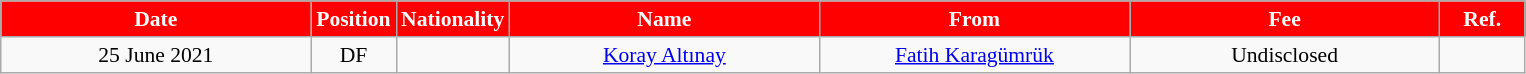<table class="wikitable"  style="text-align:center; font-size:90%; ">
<tr>
<th style="background:#ff0000; color:white; width:200px;">Date</th>
<th style="background:#ff0000; color:white; width:50px;">Position</th>
<th style="background:#ff0000; color:white; width:50px;">Nationality</th>
<th style="background:#ff0000; color:white; width:200px;">Name</th>
<th style="background:#ff0000; color:white; width:200px;">From</th>
<th style="background:#ff0000; color:white; width:200px;">Fee</th>
<th style="background:#ff0000; color:white; width:50px;">Ref.</th>
</tr>
<tr>
<td>25 June 2021</td>
<td>DF</td>
<td></td>
<td><a href='#'>Koray Altınay</a></td>
<td><a href='#'>Fatih Karagümrük</a></td>
<td>Undisclosed</td>
<td></td>
</tr>
</table>
